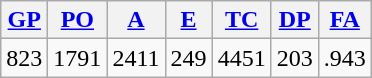<table class="wikitable">
<tr>
<th><a href='#'>GP</a></th>
<th><a href='#'>PO</a></th>
<th><a href='#'>A</a></th>
<th><a href='#'>E</a></th>
<th><a href='#'>TC</a></th>
<th><a href='#'>DP</a></th>
<th><a href='#'>FA</a></th>
</tr>
<tr align=center>
<td>823</td>
<td>1791</td>
<td>2411</td>
<td>249</td>
<td>4451</td>
<td>203</td>
<td>.943</td>
</tr>
</table>
